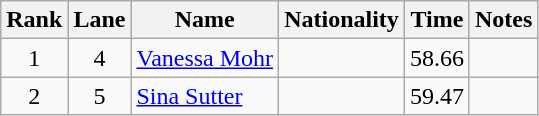<table class="wikitable sortable" style="text-align:center">
<tr>
<th>Rank</th>
<th>Lane</th>
<th>Name</th>
<th>Nationality</th>
<th>Time</th>
<th>Notes</th>
</tr>
<tr>
<td>1</td>
<td>4</td>
<td align=left><a href='#'>Vanessa Mohr</a></td>
<td align=left></td>
<td>58.66</td>
<td></td>
</tr>
<tr>
<td>2</td>
<td>5</td>
<td align=left><a href='#'>Sina Sutter</a></td>
<td align=left></td>
<td>59.47</td>
<td></td>
</tr>
</table>
